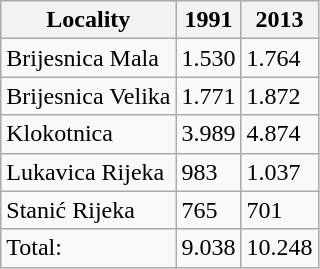<table class="wikitable">
<tr>
<th>Locality</th>
<th>1991</th>
<th>2013</th>
</tr>
<tr>
<td>Brijesnica Mala</td>
<td>1.530</td>
<td>1.764</td>
</tr>
<tr>
<td>Brijesnica Velika</td>
<td>1.771</td>
<td>1.872</td>
</tr>
<tr>
<td>Klokotnica</td>
<td>3.989</td>
<td>4.874</td>
</tr>
<tr>
<td>Lukavica Rijeka</td>
<td>983</td>
<td>1.037</td>
</tr>
<tr>
<td>Stanić Rijeka</td>
<td>765</td>
<td>701</td>
</tr>
<tr>
<td>Total:</td>
<td>9.038</td>
<td>10.248</td>
</tr>
</table>
